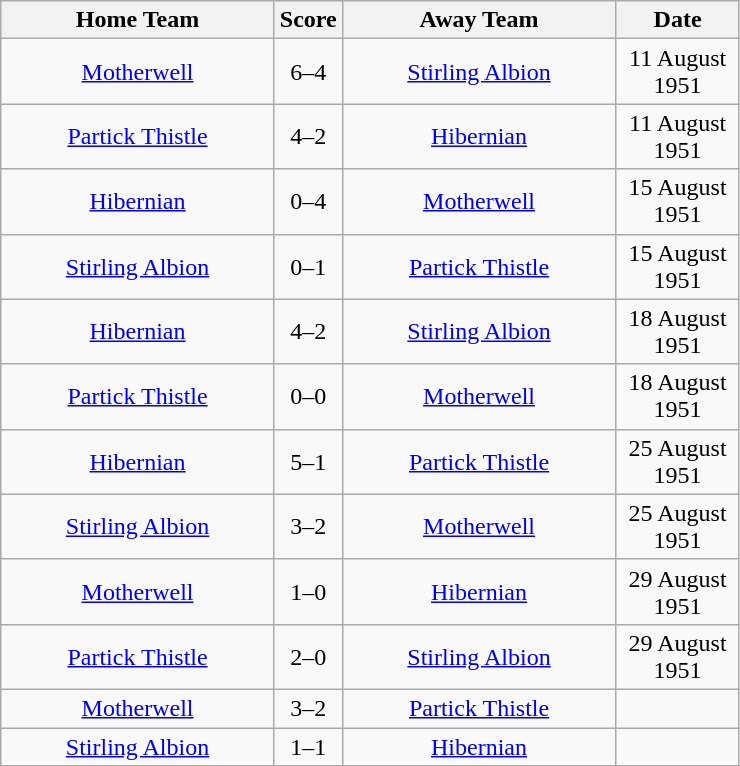<table class="wikitable" style="text-align:center;">
<tr>
<th width=175>Home Team</th>
<th width=20>Score</th>
<th width=175>Away Team</th>
<th width= 75>Date</th>
</tr>
<tr>
<td><a href='#'>Motherwell</a></td>
<td>6–4</td>
<td><a href='#'>Stirling Albion</a></td>
<td>11 August 1951</td>
</tr>
<tr>
<td><a href='#'>Partick Thistle</a></td>
<td>4–2</td>
<td><a href='#'>Hibernian</a></td>
<td>11 August 1951</td>
</tr>
<tr>
<td><a href='#'>Hibernian</a></td>
<td>0–4</td>
<td><a href='#'>Motherwell</a></td>
<td>15 August 1951</td>
</tr>
<tr>
<td><a href='#'>Stirling Albion</a></td>
<td>0–1</td>
<td><a href='#'>Partick Thistle</a></td>
<td>15 August 1951</td>
</tr>
<tr>
<td><a href='#'>Hibernian</a></td>
<td>4–2</td>
<td><a href='#'>Stirling Albion</a></td>
<td>18 August 1951</td>
</tr>
<tr>
<td><a href='#'>Partick Thistle</a></td>
<td>0–0</td>
<td><a href='#'>Motherwell</a></td>
<td>18 August 1951</td>
</tr>
<tr>
<td><a href='#'>Hibernian</a></td>
<td>5–1</td>
<td><a href='#'>Partick Thistle</a></td>
<td>25 August 1951</td>
</tr>
<tr>
<td><a href='#'>Stirling Albion</a></td>
<td>3–2</td>
<td><a href='#'>Motherwell</a></td>
<td>25 August 1951</td>
</tr>
<tr>
<td><a href='#'>Motherwell</a></td>
<td>1–0</td>
<td><a href='#'>Hibernian</a></td>
<td>29 August 1951</td>
</tr>
<tr>
<td><a href='#'>Partick Thistle</a></td>
<td>2–0</td>
<td><a href='#'>Stirling Albion</a></td>
<td>29 August 1951</td>
</tr>
<tr>
<td><a href='#'>Motherwell</a></td>
<td>3–2</td>
<td><a href='#'>Partick Thistle</a></td>
<td></td>
</tr>
<tr>
<td><a href='#'>Stirling Albion</a></td>
<td>1–1</td>
<td><a href='#'>Hibernian</a></td>
<td></td>
</tr>
<tr>
</tr>
</table>
